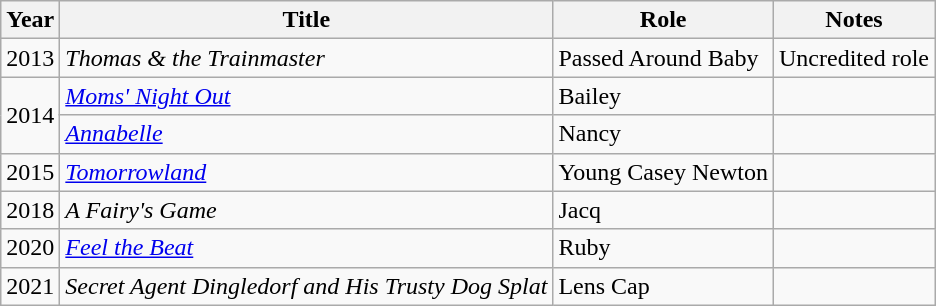<table class="wikitable sortable">
<tr>
<th>Year</th>
<th>Title</th>
<th>Role</th>
<th>Notes</th>
</tr>
<tr>
<td>2013</td>
<td><em>Thomas & the Trainmaster</em></td>
<td>Passed Around Baby</td>
<td>Uncredited role</td>
</tr>
<tr>
<td rowspan="2">2014</td>
<td><em><a href='#'>Moms' Night Out</a></em></td>
<td>Bailey</td>
<td></td>
</tr>
<tr>
<td><em><a href='#'>Annabelle</a></em></td>
<td>Nancy</td>
<td></td>
</tr>
<tr>
<td>2015</td>
<td><a href='#'><em>Tomorrowland</em></a></td>
<td>Young Casey Newton</td>
<td></td>
</tr>
<tr>
<td>2018</td>
<td><em>A Fairy's Game</em></td>
<td>Jacq</td>
<td></td>
</tr>
<tr>
<td>2020</td>
<td><a href='#'><em>Feel the Beat</em></a></td>
<td>Ruby</td>
<td></td>
</tr>
<tr>
<td>2021</td>
<td><em>Secret Agent Dingledorf and His Trusty Dog Splat</em></td>
<td>Lens Cap</td>
<td></td>
</tr>
</table>
